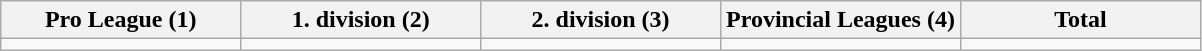<table class="wikitable">
<tr>
<th style="width:20%;">Pro League (1)</th>
<th style="width:20%;">1. division (2)</th>
<th style="width:20%;">2. division (3)</th>
<th style="width:20%;">Provincial Leagues (4)</th>
<th style="width:20%;">Total</th>
</tr>
<tr>
<td></td>
<td></td>
<td></td>
<td></td>
<td></td>
</tr>
</table>
